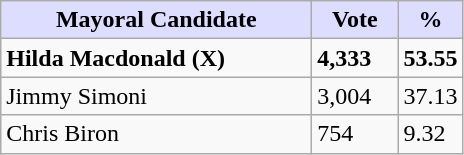<table class="wikitable">
<tr>
<th style="background:#ddf; width:200px;">Mayoral Candidate</th>
<th style="background:#ddf; width:50px;">Vote</th>
<th style="background:#ddf; width:30px;">%</th>
</tr>
<tr>
<td><strong>Hilda Macdonald</strong> <strong>(X)</strong></td>
<td><strong>4,333</strong></td>
<td><strong>53.55</strong></td>
</tr>
<tr>
<td>Jimmy Simoni</td>
<td>3,004</td>
<td>37.13</td>
</tr>
<tr>
<td>Chris Biron</td>
<td>754</td>
<td>9.32</td>
</tr>
</table>
